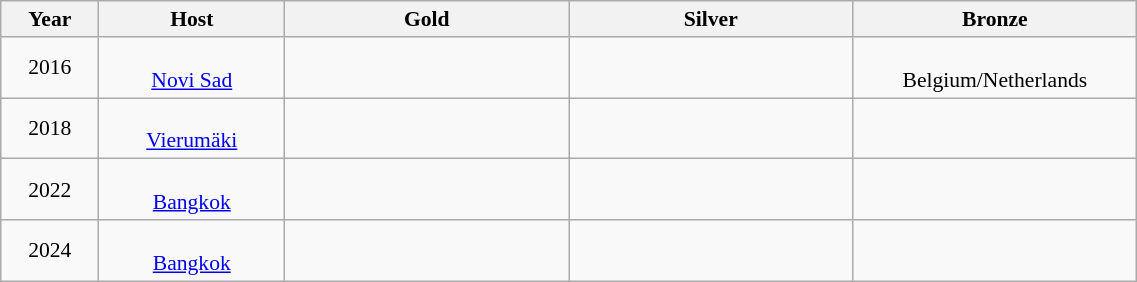<table class=wikitable style="text-align:center; font-size:90%; width:60%">
<tr>
<th>Year</th>
<th>Host</th>
<th width=25%>Gold</th>
<th width=25%>Silver</th>
<th width=25%>Bronze</th>
</tr>
<tr>
<td>2016</td>
<td><br><a href='#'>Novi Sad</a></td>
<td><strong></strong></td>
<td></td>
<td><br>Belgium/Netherlands</td>
</tr>
<tr>
<td>2018</td>
<td><br><a href='#'>Vierumäki</a></td>
<td><strong></strong></td>
<td></td>
<td></td>
</tr>
<tr>
<td>2022</td>
<td><br><a href='#'>Bangkok</a></td>
<td><strong></strong></td>
<td></td>
<td></td>
</tr>
<tr>
<td>2024</td>
<td><br><a href='#'>Bangkok</a></td>
<td><strong></strong></td>
<td></td>
<td></td>
</tr>
</table>
